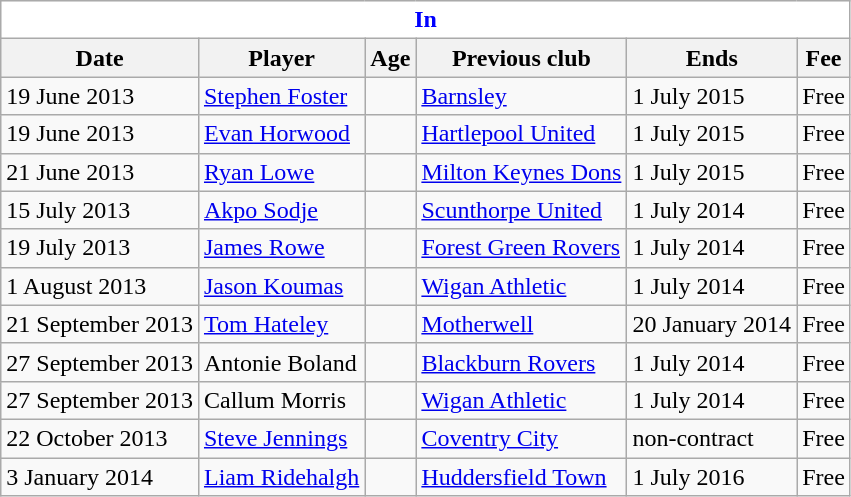<table class="wikitable">
<tr>
<th colspan="6" style="background:white; color:blue; ">In</th>
</tr>
<tr>
<th>Date</th>
<th>Player</th>
<th>Age</th>
<th>Previous club</th>
<th>Ends</th>
<th>Fee</th>
</tr>
<tr>
<td>19 June 2013</td>
<td> <a href='#'>Stephen Foster</a></td>
<td></td>
<td><a href='#'>Barnsley</a></td>
<td>1 July 2015</td>
<td>Free</td>
</tr>
<tr>
<td>19 June 2013</td>
<td> <a href='#'>Evan Horwood</a></td>
<td></td>
<td><a href='#'>Hartlepool United</a></td>
<td>1 July 2015</td>
<td>Free</td>
</tr>
<tr>
<td>21 June 2013</td>
<td> <a href='#'>Ryan Lowe</a></td>
<td></td>
<td><a href='#'>Milton Keynes Dons</a></td>
<td>1 July 2015</td>
<td>Free</td>
</tr>
<tr>
<td>15 July 2013</td>
<td> <a href='#'>Akpo Sodje</a></td>
<td></td>
<td><a href='#'>Scunthorpe United</a></td>
<td>1 July 2014</td>
<td>Free</td>
</tr>
<tr>
<td>19 July 2013</td>
<td> <a href='#'>James Rowe</a></td>
<td></td>
<td><a href='#'>Forest Green Rovers</a></td>
<td>1 July 2014</td>
<td>Free</td>
</tr>
<tr>
<td>1 August 2013</td>
<td> <a href='#'>Jason Koumas</a></td>
<td></td>
<td><a href='#'>Wigan Athletic</a></td>
<td>1 July 2014</td>
<td>Free</td>
</tr>
<tr>
<td>21 September 2013</td>
<td> <a href='#'>Tom Hateley</a></td>
<td></td>
<td><a href='#'>Motherwell</a></td>
<td>20 January 2014</td>
<td>Free</td>
</tr>
<tr>
<td>27 September 2013</td>
<td> Antonie Boland</td>
<td></td>
<td><a href='#'>Blackburn Rovers</a></td>
<td>1 July 2014</td>
<td>Free</td>
</tr>
<tr>
<td>27 September 2013</td>
<td> Callum Morris</td>
<td></td>
<td><a href='#'>Wigan Athletic</a></td>
<td>1 July 2014</td>
<td>Free</td>
</tr>
<tr>
<td>22 October 2013</td>
<td> <a href='#'>Steve Jennings</a></td>
<td></td>
<td><a href='#'>Coventry City</a></td>
<td>non-contract</td>
<td>Free</td>
</tr>
<tr>
<td>3 January 2014</td>
<td> <a href='#'>Liam Ridehalgh</a></td>
<td></td>
<td><a href='#'>Huddersfield Town</a></td>
<td>1 July 2016</td>
<td>Free</td>
</tr>
</table>
